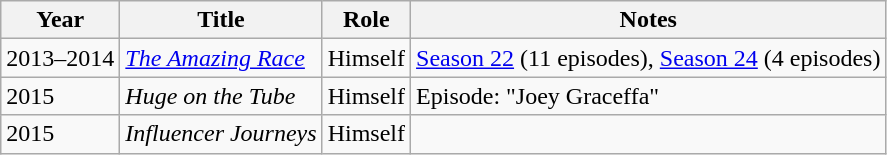<table class="wikitable plainrowheaders sortable">
<tr>
<th scope="col">Year</th>
<th scope="col">Title</th>
<th scope="col">Role</th>
<th scope="col" class="unsortable">Notes</th>
</tr>
<tr>
<td>2013–2014</td>
<td><em><a href='#'>The Amazing Race</a></em></td>
<td>Himself</td>
<td><a href='#'>Season 22</a> (11 episodes), <a href='#'>Season 24</a> (4 episodes)</td>
</tr>
<tr>
<td>2015</td>
<td><em>Huge on the Tube</em></td>
<td>Himself</td>
<td>Episode: "Joey Graceffa"</td>
</tr>
<tr>
<td>2015</td>
<td><em>Influencer Journeys</em></td>
<td>Himself</td>
<td></td>
</tr>
</table>
